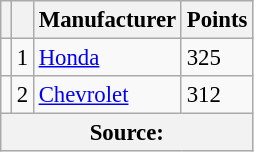<table class="wikitable" style="font-size: 95%;">
<tr>
<th scope="col"></th>
<th scope="col"></th>
<th scope="col">Manufacturer</th>
<th scope="col">Points</th>
</tr>
<tr>
<td align="left"></td>
<td align="center">1</td>
<td><a href='#'>Honda</a></td>
<td>325</td>
</tr>
<tr>
<td align="left"></td>
<td align="center">2</td>
<td><a href='#'>Chevrolet</a></td>
<td>312</td>
</tr>
<tr>
<th colspan=4>Source:</th>
</tr>
</table>
